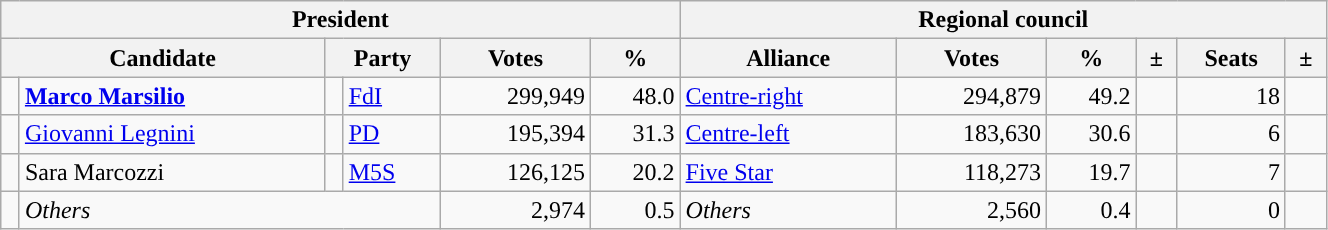<table class="wikitable" style="text-align:right; style="width=70%">
<tr>
<th colspan="6">President</th>
<th colspan="6">Regional council</th>
</tr>
<tr>
<th colspan="2">Candidate</th>
<th colspan="2">Party</th>
<th>Votes</th>
<th>%</th>
<th>Alliance</th>
<th>Votes</th>
<th>%</th>
<th>±</th>
<th>Seats</th>
<th>±</th>
</tr>
<tr>
<td></td>
<td style="text-align:left"><strong><a href='#'>Marco Marsilio</a></strong></td>
<td></td>
<td style="text-align:left"><a href='#'>FdI</a></td>
<td>299,949</td>
<td>48.0</td>
<td style="text-align:left"><a href='#'>Centre-right</a></td>
<td>294,879</td>
<td>49.2</td>
<td></td>
<td>18</td>
<td></td>
</tr>
<tr>
<td></td>
<td style="text-align:left"><a href='#'>Giovanni Legnini</a></td>
<td></td>
<td style="text-align:left"><a href='#'>PD</a></td>
<td>195,394</td>
<td>31.3</td>
<td style="text-align:left"><a href='#'>Centre-left</a></td>
<td>183,630</td>
<td>30.6</td>
<td></td>
<td>6</td>
<td></td>
</tr>
<tr>
<td></td>
<td style="text-align:left">Sara Marcozzi</td>
<td></td>
<td style="text-align:left"><a href='#'>M5S</a></td>
<td>126,125</td>
<td>20.2</td>
<td style="text-align:left"><a href='#'>Five Star</a></td>
<td>118,273</td>
<td>19.7</td>
<td></td>
<td>7</td>
<td></td>
</tr>
<tr>
<td></td>
<td colspan="3" style="text-align:left"><em>Others</em></td>
<td>2,974</td>
<td>0.5</td>
<td style="text-align:left"><em>Others</em></td>
<td>2,560</td>
<td>0.4</td>
<td></td>
<td>0</td>
<td></td>
</tr>
</table>
